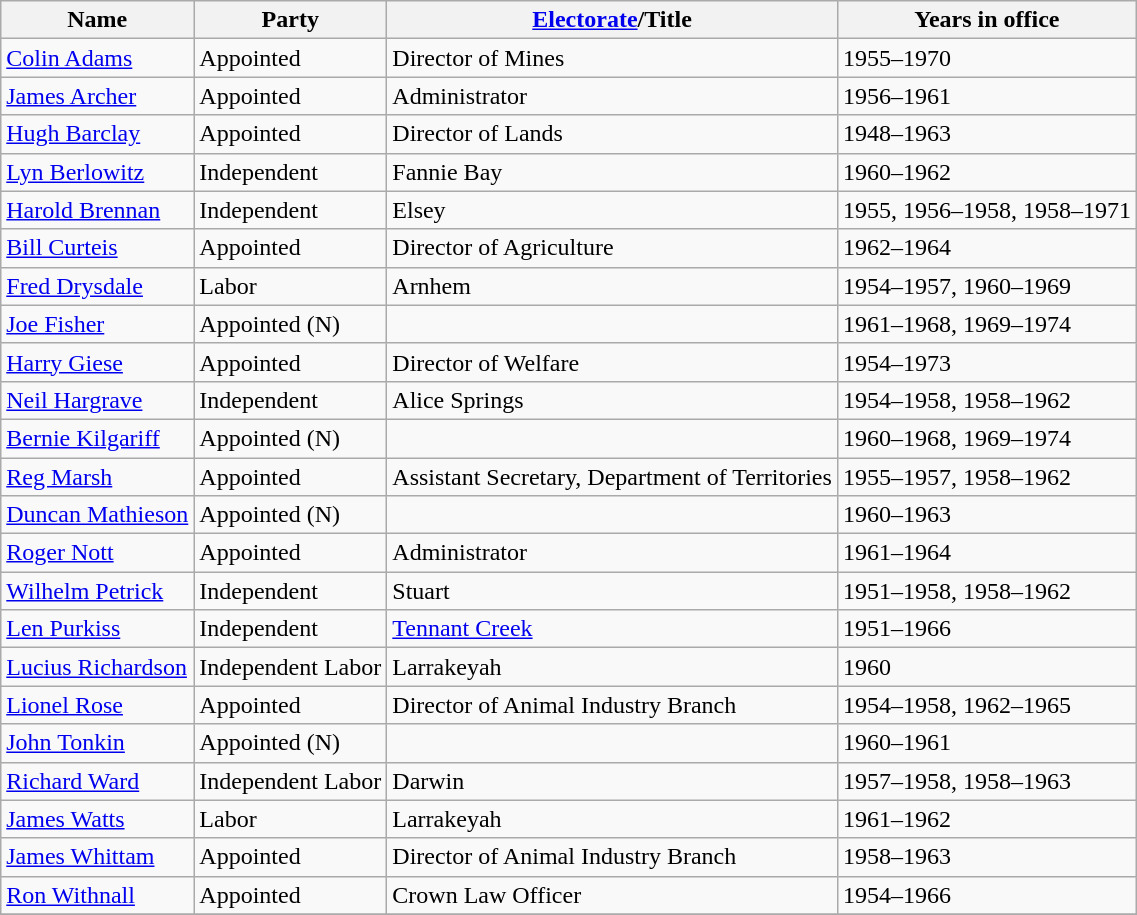<table class="wikitable sortable">
<tr>
<th>Name</th>
<th>Party</th>
<th><a href='#'>Electorate</a>/Title</th>
<th>Years in office</th>
</tr>
<tr>
<td><a href='#'>Colin Adams</a></td>
<td>Appointed</td>
<td>Director of Mines</td>
<td>1955–1970</td>
</tr>
<tr>
<td><a href='#'>James Archer</a> </td>
<td>Appointed</td>
<td>Administrator</td>
<td>1956–1961</td>
</tr>
<tr>
<td><a href='#'>Hugh Barclay</a></td>
<td>Appointed</td>
<td>Director of Lands</td>
<td>1948–1963</td>
</tr>
<tr>
<td><a href='#'>Lyn Berlowitz</a></td>
<td>Independent</td>
<td>Fannie Bay</td>
<td>1960–1962</td>
</tr>
<tr>
<td><a href='#'>Harold Brennan</a></td>
<td>Independent</td>
<td>Elsey</td>
<td>1955, 1956–1958, 1958–1971</td>
</tr>
<tr>
<td><a href='#'>Bill Curteis</a></td>
<td>Appointed</td>
<td>Director of Agriculture</td>
<td>1962–1964</td>
</tr>
<tr>
<td><a href='#'>Fred Drysdale</a></td>
<td>Labor</td>
<td>Arnhem</td>
<td>1954–1957, 1960–1969</td>
</tr>
<tr>
<td><a href='#'>Joe Fisher</a></td>
<td>Appointed (N)</td>
<td></td>
<td>1961–1968, 1969–1974</td>
</tr>
<tr>
<td><a href='#'>Harry Giese</a></td>
<td>Appointed</td>
<td>Director of Welfare</td>
<td>1954–1973</td>
</tr>
<tr>
<td><a href='#'>Neil Hargrave</a></td>
<td>Independent</td>
<td>Alice Springs</td>
<td>1954–1958, 1958–1962</td>
</tr>
<tr>
<td><a href='#'>Bernie Kilgariff</a></td>
<td>Appointed (N)</td>
<td></td>
<td>1960–1968, 1969–1974</td>
</tr>
<tr>
<td><a href='#'>Reg Marsh</a></td>
<td>Appointed</td>
<td>Assistant Secretary, Department of Territories</td>
<td>1955–1957, 1958–1962</td>
</tr>
<tr>
<td><a href='#'>Duncan Mathieson</a></td>
<td>Appointed (N)</td>
<td></td>
<td>1960–1963</td>
</tr>
<tr>
<td><a href='#'>Roger Nott</a></td>
<td>Appointed</td>
<td>Administrator</td>
<td>1961–1964</td>
</tr>
<tr>
<td><a href='#'>Wilhelm Petrick</a></td>
<td>Independent</td>
<td>Stuart</td>
<td>1951–1958, 1958–1962</td>
</tr>
<tr>
<td><a href='#'>Len Purkiss</a></td>
<td>Independent</td>
<td><a href='#'>Tennant Creek</a></td>
<td>1951–1966</td>
</tr>
<tr>
<td><a href='#'>Lucius Richardson</a></td>
<td>Independent Labor</td>
<td>Larrakeyah</td>
<td>1960</td>
</tr>
<tr>
<td><a href='#'>Lionel Rose</a> </td>
<td>Appointed</td>
<td>Director of Animal Industry Branch</td>
<td>1954–1958, 1962–1965</td>
</tr>
<tr>
<td><a href='#'>John Tonkin</a></td>
<td>Appointed (N)</td>
<td></td>
<td>1960–1961</td>
</tr>
<tr>
<td><a href='#'>Richard Ward</a></td>
<td>Independent Labor</td>
<td>Darwin</td>
<td>1957–1958, 1958–1963</td>
</tr>
<tr>
<td><a href='#'>James Watts</a></td>
<td>Labor</td>
<td>Larrakeyah</td>
<td>1961–1962</td>
</tr>
<tr>
<td><a href='#'>James Whittam</a></td>
<td>Appointed</td>
<td>Director of Animal Industry Branch</td>
<td>1958–1963</td>
</tr>
<tr>
<td><a href='#'>Ron Withnall</a></td>
<td>Appointed</td>
<td>Crown Law Officer</td>
<td>1954–1966</td>
</tr>
<tr>
</tr>
</table>
